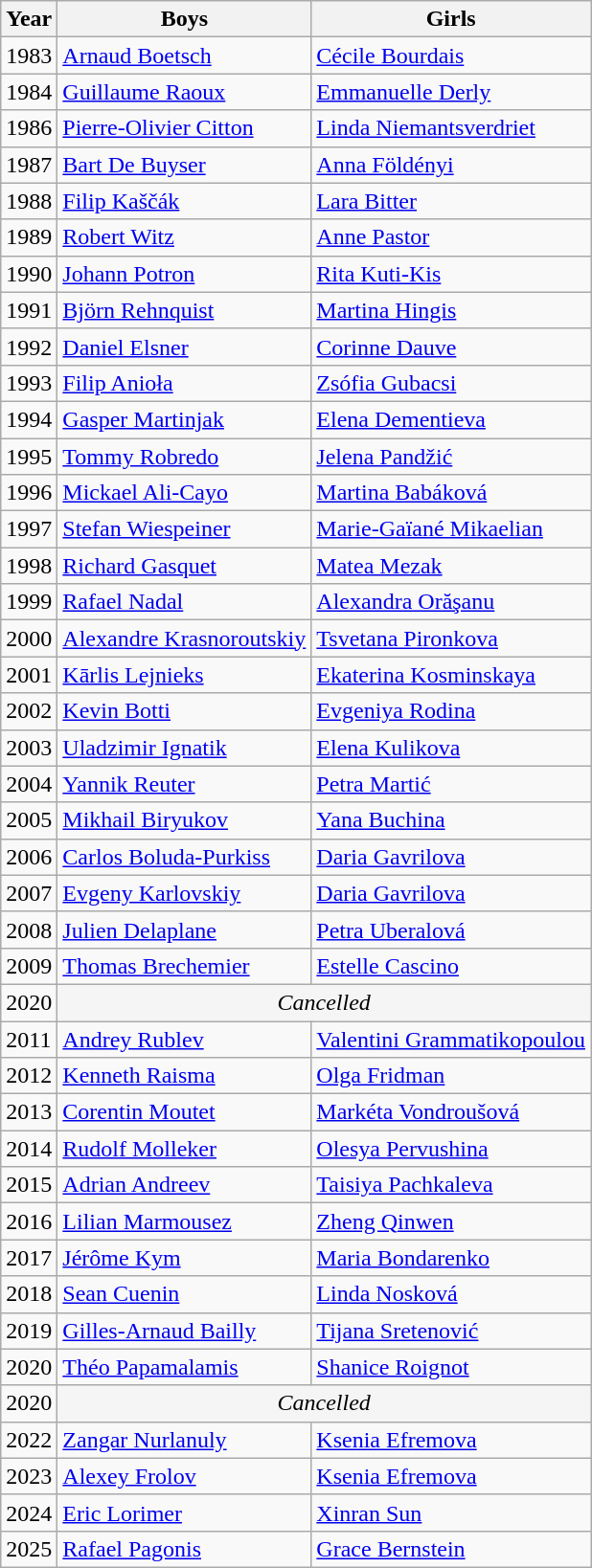<table class="wikitable">
<tr>
<th scope="col">Year</th>
<th scope="col">Boys</th>
<th scope="col"><strong>Girls</strong></th>
</tr>
<tr>
<td>1983</td>
<td> <a href='#'>Arnaud Boetsch</a></td>
<td> <a href='#'>Cécile Bourdais</a></td>
</tr>
<tr>
<td>1984</td>
<td> <a href='#'>Guillaume Raoux</a></td>
<td> <a href='#'>Emmanuelle Derly</a></td>
</tr>
<tr>
<td>1986</td>
<td> <a href='#'>Pierre-Olivier Citton</a></td>
<td> <a href='#'>Linda Niemantsverdriet</a></td>
</tr>
<tr>
<td>1987</td>
<td> <a href='#'>Bart De Buyser</a></td>
<td> <a href='#'>Anna Földényi</a></td>
</tr>
<tr>
<td>1988</td>
<td> <a href='#'>Filip Kaščák</a></td>
<td> <a href='#'>Lara Bitter</a></td>
</tr>
<tr>
<td>1989</td>
<td> <a href='#'>Robert Witz</a></td>
<td> <a href='#'>Anne Pastor</a></td>
</tr>
<tr>
<td>1990</td>
<td> <a href='#'>Johann Potron</a></td>
<td> <a href='#'>Rita Kuti-Kis</a></td>
</tr>
<tr>
<td>1991</td>
<td> <a href='#'>Björn Rehnquist</a></td>
<td> <a href='#'>Martina Hingis</a></td>
</tr>
<tr>
<td>1992</td>
<td> <a href='#'>Daniel Elsner</a></td>
<td> <a href='#'>Corinne Dauve</a></td>
</tr>
<tr>
<td>1993</td>
<td> <a href='#'>Filip Anioła</a></td>
<td> <a href='#'>Zsófia Gubacsi</a></td>
</tr>
<tr>
<td>1994</td>
<td> <a href='#'>Gasper Martinjak</a></td>
<td> <a href='#'>Elena Dementieva</a></td>
</tr>
<tr>
<td>1995</td>
<td> <a href='#'>Tommy Robredo</a></td>
<td> <a href='#'>Jelena Pandžić</a></td>
</tr>
<tr>
<td>1996</td>
<td> <a href='#'>Mickael Ali-Cayo</a></td>
<td> <a href='#'>Martina Babáková</a></td>
</tr>
<tr>
<td>1997</td>
<td> <a href='#'>Stefan Wiespeiner</a></td>
<td> <a href='#'>Marie-Gaïané Mikaelian</a></td>
</tr>
<tr>
<td>1998</td>
<td> <a href='#'>Richard Gasquet</a></td>
<td> <a href='#'>Matea Mezak</a></td>
</tr>
<tr>
<td>1999</td>
<td> <a href='#'>Rafael Nadal</a></td>
<td> <a href='#'>Alexandra Orăşanu</a></td>
</tr>
<tr>
<td>2000</td>
<td> <a href='#'>Alexandre Krasnoroutskiy</a></td>
<td> <a href='#'>Tsvetana Pironkova</a></td>
</tr>
<tr>
<td>2001</td>
<td> <a href='#'>Kārlis Lejnieks</a></td>
<td> <a href='#'>Ekaterina Kosminskaya</a></td>
</tr>
<tr>
<td>2002</td>
<td> <a href='#'>Kevin Botti</a></td>
<td> <a href='#'>Evgeniya Rodina</a></td>
</tr>
<tr>
<td>2003</td>
<td> <a href='#'>Uladzimir Ignatik</a></td>
<td> <a href='#'>Elena Kulikova</a></td>
</tr>
<tr>
<td>2004</td>
<td> <a href='#'>Yannik Reuter</a></td>
<td> <a href='#'>Petra Martić</a></td>
</tr>
<tr>
<td>2005</td>
<td> <a href='#'>Mikhail Biryukov</a></td>
<td> <a href='#'>Yana Buchina</a></td>
</tr>
<tr>
<td>2006</td>
<td> <a href='#'>Carlos Boluda-Purkiss</a></td>
<td> <a href='#'>Daria Gavrilova</a></td>
</tr>
<tr>
<td>2007</td>
<td> <a href='#'>Evgeny Karlovskiy</a></td>
<td> <a href='#'>Daria Gavrilova</a></td>
</tr>
<tr>
<td>2008</td>
<td> <a href='#'>Julien Delaplane</a></td>
<td> <a href='#'>Petra Uberalová</a></td>
</tr>
<tr>
<td>2009</td>
<td> <a href='#'>Thomas Brechemier</a></td>
<td> <a href='#'>Estelle Cascino</a></td>
</tr>
<tr>
<td>2020</td>
<td bgcolor=f5f5f5 align=center colspan=3><em>Cancelled</em></td>
</tr>
<tr>
<td>2011</td>
<td> <a href='#'>Andrey Rublev</a></td>
<td> <a href='#'>Valentini Grammatikopoulou</a></td>
</tr>
<tr>
<td>2012</td>
<td> <a href='#'>Kenneth Raisma</a></td>
<td> <a href='#'>Olga Fridman</a></td>
</tr>
<tr>
<td>2013</td>
<td> <a href='#'>Corentin Moutet</a></td>
<td> <a href='#'>Markéta Vondroušová</a></td>
</tr>
<tr>
<td>2014</td>
<td> <a href='#'>Rudolf Molleker</a></td>
<td> <a href='#'>Olesya Pervushina</a></td>
</tr>
<tr>
<td>2015</td>
<td> <a href='#'>Adrian Andreev</a></td>
<td> <a href='#'>Taisiya Pachkaleva</a></td>
</tr>
<tr>
<td>2016</td>
<td> <a href='#'>Lilian Marmousez</a></td>
<td> <a href='#'>Zheng Qinwen</a></td>
</tr>
<tr>
<td>2017</td>
<td> <a href='#'>Jérôme Kym</a></td>
<td> <a href='#'>Maria Bondarenko</a></td>
</tr>
<tr>
<td>2018</td>
<td> <a href='#'>Sean Cuenin</a></td>
<td> <a href='#'>Linda Nosková</a></td>
</tr>
<tr>
<td>2019</td>
<td> <a href='#'>Gilles-Arnaud Bailly</a></td>
<td> <a href='#'>Tijana Sretenović</a></td>
</tr>
<tr>
<td>2020</td>
<td> <a href='#'>Théo Papamalamis</a></td>
<td> <a href='#'>Shanice Roignot</a></td>
</tr>
<tr>
<td>2020</td>
<td bgcolor=f5f5f5 align=center colspan=3><em>Cancelled</em></td>
</tr>
<tr>
<td>2022</td>
<td> <a href='#'>Zangar Nurlanuly</a></td>
<td> <a href='#'>Ksenia Efremova</a></td>
</tr>
<tr>
<td>2023</td>
<td> <a href='#'>Alexey Frolov</a></td>
<td> <a href='#'>Ksenia Efremova</a></td>
</tr>
<tr>
<td>2024</td>
<td> <a href='#'>Eric Lorimer</a></td>
<td> <a href='#'>Xinran Sun</a></td>
</tr>
<tr>
<td>2025</td>
<td> <a href='#'>Rafael Pagonis</a></td>
<td> <a href='#'>Grace Bernstein</a></td>
</tr>
</table>
